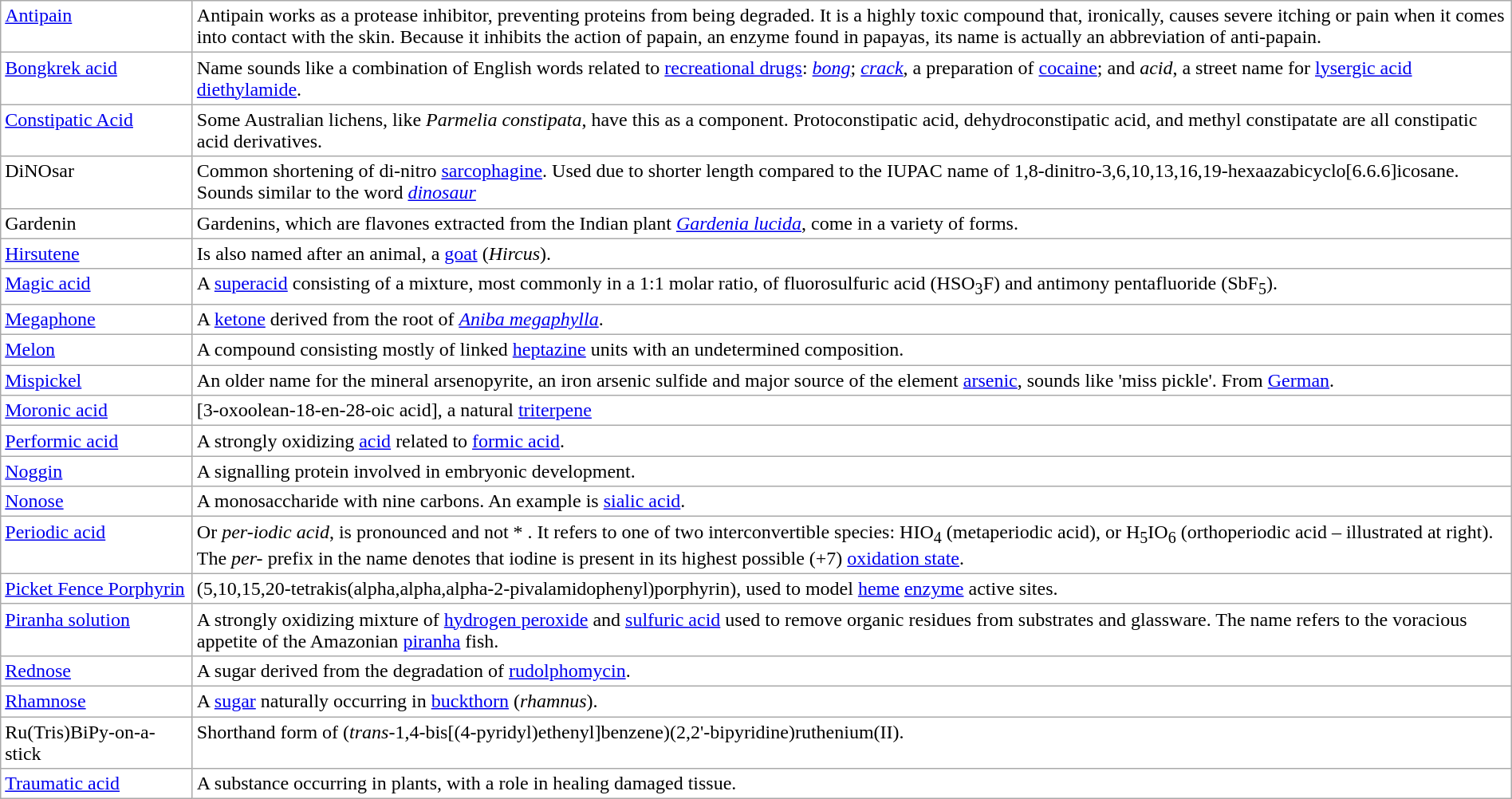<table class="wikitable" style="margin:auto; background:white;">
<tr>
<td valign="top"><a href='#'>Antipain</a></td>
<td valign="top">Antipain works as a protease inhibitor, preventing proteins from being degraded. It is a highly toxic compound that, ironically, causes severe itching or pain when it comes into contact with the skin. Because it inhibits the action of papain, an enzyme found in papayas, its name is actually an abbreviation of anti-papain.</td>
</tr>
<tr>
<td valign="top"><a href='#'>Bongkrek acid</a></td>
<td valign="top"> Name sounds like a combination of English words related to <a href='#'>recreational drugs</a>: <em><a href='#'>bong</a></em>; <em><a href='#'>crack</a></em>, a preparation of <a href='#'>cocaine</a>; and <em>acid</em>, a street name for <a href='#'>lysergic acid diethylamide</a>.</td>
</tr>
<tr>
<td valign="top"><a href='#'>Constipatic Acid</a></td>
<td valign="top">Some Australian lichens, like <em>Parmelia constipata</em>, have this as a component. Protoconstipatic acid, dehydroconstipatic acid, and methyl constipatate are all constipatic acid derivatives.</td>
</tr>
<tr>
<td valign="top">DiNOsar</td>
<td valign="top">Common shortening of di-nitro <a href='#'>sarcophagine</a>. Used due to shorter length compared to the IUPAC name of 1,8-dinitro-3,6,10,13,16,19-hexaazabicyclo[6.6.6]icosane. Sounds similar to the word <em><a href='#'>dinosaur</a></em></td>
</tr>
<tr>
<td valign="top">Gardenin</td>
<td valign="top">Gardenins, which are flavones extracted from the Indian plant <em><a href='#'>Gardenia lucida</a></em>, come in a variety of forms.</td>
</tr>
<tr>
<td valign="top"><a href='#'>Hirsutene</a></td>
<td valign="top"> Is also named after an animal, a <a href='#'>goat</a> (<em>Hircus</em>).</td>
</tr>
<tr>
<td valign="top"><a href='#'>Magic acid</a></td>
<td valign="top">A <a href='#'>superacid</a> consisting of a mixture, most commonly in a 1:1 molar ratio, of fluorosulfuric acid (HSO<sub>3</sub>F) and antimony pentafluoride (SbF<sub>5</sub>).</td>
</tr>
<tr>
<td valign="top"><a href='#'>Megaphone</a></td>
<td valign="top">A <a href='#'>ketone</a> derived from the root of <em><a href='#'>Aniba megaphylla</a></em>.</td>
</tr>
<tr>
<td valign="top"><a href='#'>Melon</a></td>
<td valign="top">A compound consisting mostly of linked <a href='#'>heptazine</a> units with an undetermined composition.</td>
</tr>
<tr>
<td valign="top"><a href='#'>Mispickel</a></td>
<td valign="top">An older name for the mineral arsenopyrite, an iron arsenic sulfide and major source of the element <a href='#'>arsenic</a>, sounds like 'miss pickle'. From <a href='#'>German</a>.</td>
</tr>
<tr>
<td valign="top"><a href='#'>Moronic acid</a></td>
<td valign="top"> [3-oxoolean-18-en-28-oic acid], a natural <a href='#'>triterpene</a></td>
</tr>
<tr>
<td valign="top"><a href='#'>Performic acid</a></td>
<td valign="top">A strongly oxidizing <a href='#'>acid</a> related to <a href='#'>formic acid</a>.</td>
</tr>
<tr>
<td valign="top"><a href='#'>Noggin</a></td>
<td valign="top">A signalling protein involved in embryonic development.</td>
</tr>
<tr>
<td><a href='#'>Nonose</a></td>
<td>A monosaccharide with nine carbons. An example is <a href='#'>sialic acid</a>.</td>
</tr>
<tr>
<td valign="top"><a href='#'>Periodic acid</a></td>
<td valign="top"> Or <em>per-iodic acid</em>, is pronounced   and not * . It refers to one of two interconvertible species: HIO<sub>4</sub> (metaperiodic acid), or H<sub>5</sub>IO<sub>6</sub> (orthoperiodic acid – illustrated at right). The <em>per-</em> prefix in the name denotes that iodine is present in its highest possible (+7) <a href='#'>oxidation state</a>.</td>
</tr>
<tr>
<td valign="top" nowrap><a href='#'>Picket Fence Porphyrin</a></td>
<td valign="top">(5,10,15,20-tetrakis(alpha,alpha,alpha-2-pivalamidophenyl)porphyrin), used to model <a href='#'>heme</a> <a href='#'>enzyme</a> active sites.</td>
</tr>
<tr>
<td valign="top"><a href='#'>Piranha solution</a></td>
<td valign="top">A strongly oxidizing mixture of <a href='#'>hydrogen peroxide</a> and <a href='#'>sulfuric acid</a> used to remove organic residues from substrates and glassware. The name refers to the voracious appetite of the Amazonian <a href='#'>piranha</a> fish.</td>
</tr>
<tr>
<td valign="top"><a href='#'>Rednose</a></td>
<td valign="top">A sugar derived from the degradation of <a href='#'>rudolphomycin</a>.</td>
</tr>
<tr>
<td valign="top"><a href='#'>Rhamnose</a></td>
<td valign="top"> A <a href='#'>sugar</a> naturally occurring in <a href='#'>buckthorn</a> (<em>rhamnus</em>).</td>
</tr>
<tr>
<td valign="top">Ru(Tris)BiPy-on-a-stick</td>
<td valign="top">Shorthand form of (<em>trans</em>-1,4-bis[(4-pyridyl)ethenyl]benzene)(2,2'-bipyridine)ruthenium(II).</td>
</tr>
<tr>
<td valign="top"><a href='#'>Traumatic acid</a></td>
<td valign="top"> A substance occurring in plants, with a role in healing damaged tissue.</td>
</tr>
</table>
